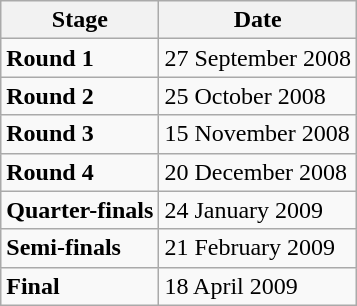<table class="wikitable">
<tr>
<th><strong>Stage</strong></th>
<th><strong>Date</strong></th>
</tr>
<tr>
<td><strong>Round 1</strong></td>
<td>27 September 2008</td>
</tr>
<tr>
<td><strong>Round 2</strong></td>
<td>25 October 2008</td>
</tr>
<tr>
<td><strong>Round 3</strong></td>
<td>15 November 2008</td>
</tr>
<tr>
<td><strong>Round 4</strong></td>
<td>20 December 2008</td>
</tr>
<tr>
<td><strong>Quarter-finals</strong></td>
<td>24 January 2009</td>
</tr>
<tr>
<td><strong>Semi-finals</strong></td>
<td>21 February 2009</td>
</tr>
<tr>
<td><strong>Final</strong></td>
<td>18 April 2009</td>
</tr>
</table>
